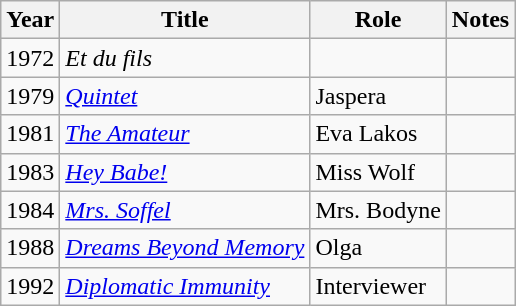<table class="wikitable">
<tr>
<th>Year</th>
<th>Title</th>
<th>Role</th>
<th>Notes</th>
</tr>
<tr>
<td>1972</td>
<td><em>Et du fils</em></td>
<td></td>
<td></td>
</tr>
<tr>
<td>1979</td>
<td><em><a href='#'>Quintet</a></em></td>
<td>Jaspera</td>
<td></td>
</tr>
<tr>
<td>1981</td>
<td><em><a href='#'>The Amateur</a></em></td>
<td>Eva Lakos</td>
<td></td>
</tr>
<tr>
<td>1983</td>
<td><em><a href='#'>Hey Babe!</a></em></td>
<td>Miss Wolf</td>
<td></td>
</tr>
<tr>
<td>1984</td>
<td><em><a href='#'>Mrs. Soffel</a></em></td>
<td>Mrs. Bodyne</td>
<td></td>
</tr>
<tr>
<td>1988</td>
<td><em><a href='#'>Dreams Beyond Memory</a></em></td>
<td>Olga</td>
<td></td>
</tr>
<tr>
<td>1992</td>
<td><em><a href='#'>Diplomatic Immunity</a></em></td>
<td>Interviewer</td>
<td></td>
</tr>
</table>
